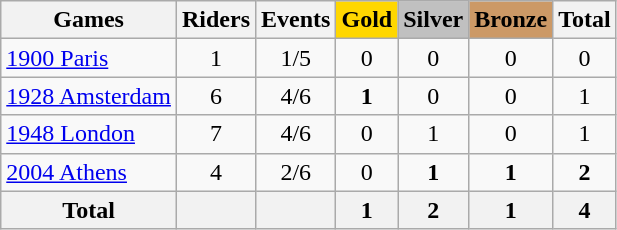<table class="wikitable sortable" style="text-align:center">
<tr>
<th>Games</th>
<th>Riders</th>
<th>Events</th>
<th style="background-color:gold;">Gold</th>
<th style="background-color:silver;">Silver</th>
<th style="background-color:#c96;">Bronze</th>
<th>Total</th>
</tr>
<tr>
<td align=left><a href='#'>1900 Paris</a></td>
<td>1</td>
<td>1/5</td>
<td>0</td>
<td>0</td>
<td>0</td>
<td>0</td>
</tr>
<tr>
<td align=left><a href='#'>1928 Amsterdam</a></td>
<td>6</td>
<td>4/6</td>
<td><strong>1</strong></td>
<td>0</td>
<td>0</td>
<td>1</td>
</tr>
<tr>
<td align=left><a href='#'>1948 London</a></td>
<td>7</td>
<td>4/6</td>
<td>0</td>
<td>1</td>
<td>0</td>
<td>1</td>
</tr>
<tr>
<td align=left><a href='#'>2004 Athens</a></td>
<td>4</td>
<td>2/6</td>
<td>0</td>
<td><strong>1</strong></td>
<td><strong>1</strong></td>
<td><strong>2</strong></td>
</tr>
<tr>
<th>Total</th>
<th></th>
<th></th>
<th>1</th>
<th>2</th>
<th>1</th>
<th>4</th>
</tr>
</table>
